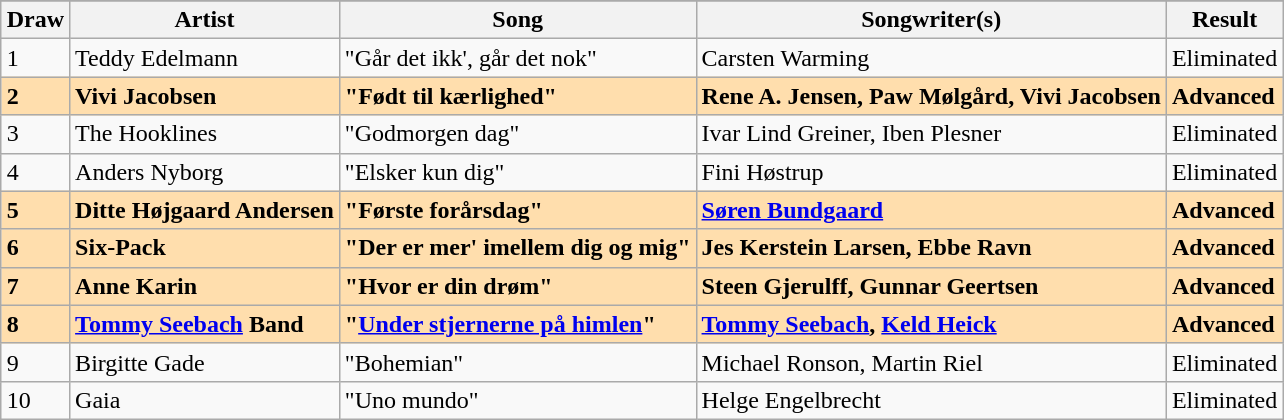<table class="sortable wikitable" style="margin: 1em auto 1em auto">
<tr>
</tr>
<tr>
<th>Draw</th>
<th>Artist</th>
<th>Song</th>
<th>Songwriter(s)</th>
<th>Result</th>
</tr>
<tr>
<td>1</td>
<td align="left">Teddy Edelmann</td>
<td align="left">"Går det ikk', går det nok"</td>
<td align="left">Carsten Warming</td>
<td>Eliminated</td>
</tr>
<tr style="font-weight:bold;background:navajowhite">
<td>2</td>
<td align="left">Vivi Jacobsen</td>
<td align="left">"Født til kærlighed"</td>
<td align="left">Rene A. Jensen, Paw Mølgård, Vivi Jacobsen</td>
<td>Advanced</td>
</tr>
<tr>
<td>3</td>
<td align="left">The Hooklines</td>
<td align="left">"Godmorgen dag"</td>
<td align="left">Ivar Lind Greiner, Iben Plesner</td>
<td>Eliminated</td>
</tr>
<tr>
<td>4</td>
<td align="left">Anders Nyborg</td>
<td align="left">"Elsker kun dig"</td>
<td align="left">Fini Høstrup</td>
<td>Eliminated</td>
</tr>
<tr style="font-weight:bold;background:navajowhite">
<td>5</td>
<td align="left">Ditte Højgaard Andersen</td>
<td align="left">"Første forårsdag"</td>
<td align="left"><a href='#'>Søren Bundgaard</a></td>
<td>Advanced</td>
</tr>
<tr style="font-weight:bold;background:navajowhite">
<td>6</td>
<td align="left">Six-Pack</td>
<td align="left">"Der er mer' imellem dig og mig"</td>
<td align="left">Jes Kerstein Larsen, Ebbe Ravn</td>
<td>Advanced</td>
</tr>
<tr style="font-weight:bold;background:navajowhite">
<td>7</td>
<td align="left">Anne Karin</td>
<td align="left">"Hvor er din drøm"</td>
<td align="left">Steen Gjerulff, Gunnar Geertsen</td>
<td>Advanced</td>
</tr>
<tr style="font-weight:bold;background:navajowhite">
<td>8</td>
<td align="left"><a href='#'>Tommy Seebach</a> Band</td>
<td align="left">"<a href='#'>Under stjernerne på himlen</a>"</td>
<td align="left"><a href='#'>Tommy Seebach</a>, <a href='#'>Keld Heick</a></td>
<td>Advanced</td>
</tr>
<tr>
<td>9</td>
<td align="left">Birgitte Gade</td>
<td align="left">"Bohemian"</td>
<td align="left">Michael Ronson, Martin Riel</td>
<td>Eliminated</td>
</tr>
<tr>
<td>10</td>
<td align="left">Gaia</td>
<td align="left">"Uno mundo"</td>
<td align="left">Helge Engelbrecht</td>
<td>Eliminated</td>
</tr>
</table>
